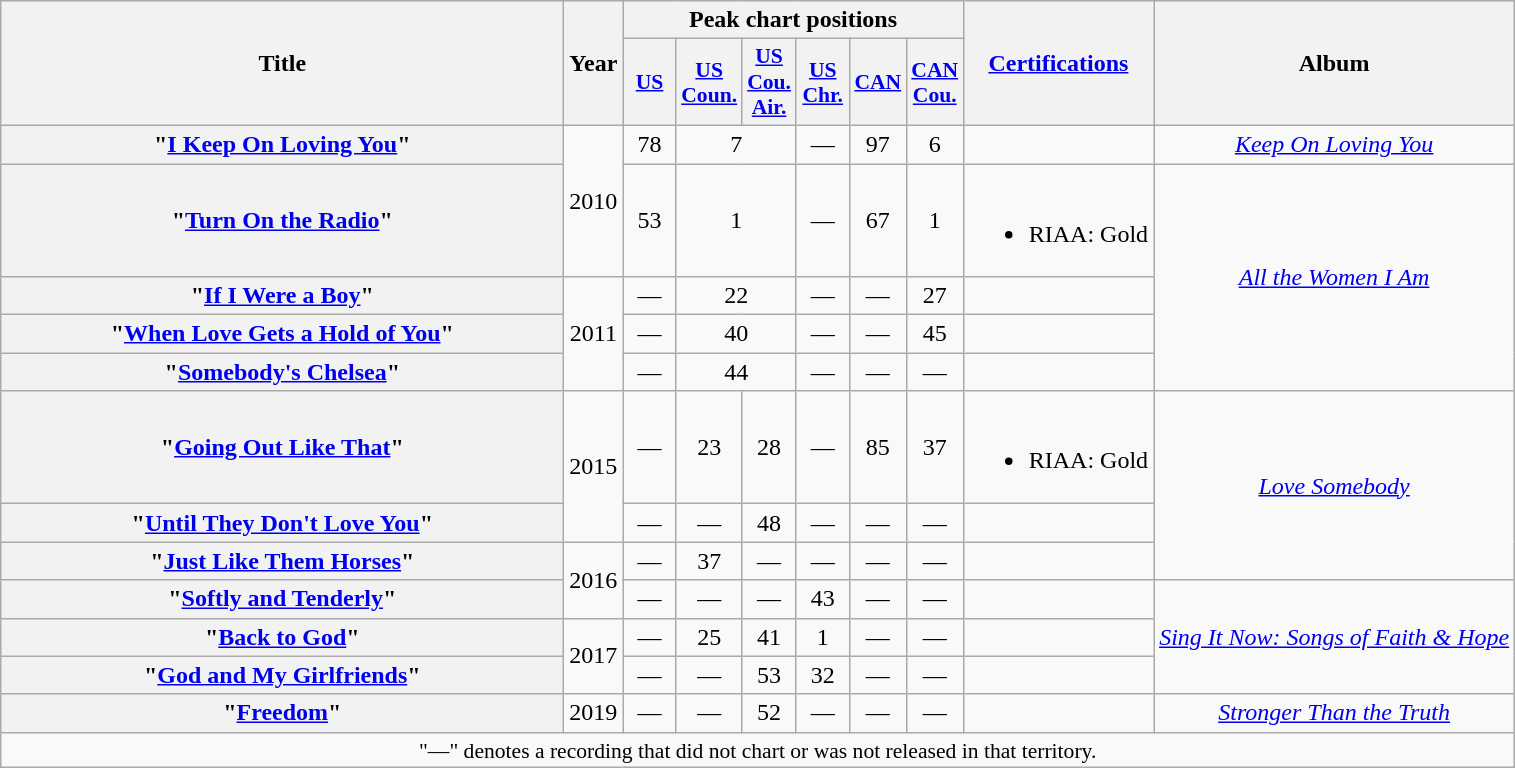<table class="wikitable plainrowheaders" style="text-align:center;" border="1">
<tr>
<th scope="col" rowspan="2" style="width:23em;">Title</th>
<th scope="col" rowspan="2">Year</th>
<th scope="col" colspan="6">Peak chart positions</th>
<th scope="col" rowspan="2"><a href='#'>Certifications</a></th>
<th scope="col" rowspan="2">Album</th>
</tr>
<tr>
<th scope="col" style="width:2em;font-size:90%;"><a href='#'>US</a><br></th>
<th scope="col" style="width:2em;font-size:90%;"><a href='#'>US<br>Coun.</a><br></th>
<th scope="col" style="width:2em;font-size:90%;"><a href='#'>US<br>Cou.<br>Air.</a><br></th>
<th scope="col" style="width:2em;font-size:90%;"><a href='#'>US<br>Chr.</a><br></th>
<th scope="col" style="width:2em;font-size:90%;"><a href='#'>CAN</a><br></th>
<th scope="col" style="width:2em;font-size:90%;"><a href='#'>CAN<br>Cou.</a><br></th>
</tr>
<tr>
<th scope="row">"<a href='#'>I Keep On Loving You</a>"</th>
<td rowspan="2">2010</td>
<td>78</td>
<td colspan="2">7</td>
<td>—</td>
<td>97</td>
<td>6</td>
<td></td>
<td><em><a href='#'>Keep On Loving You</a></em></td>
</tr>
<tr>
<th scope="row">"<a href='#'>Turn On the Radio</a>"</th>
<td>53</td>
<td colspan="2">1</td>
<td>—</td>
<td>67</td>
<td>1</td>
<td><br><ul><li>RIAA: Gold</li></ul></td>
<td rowspan="4"><em><a href='#'>All the Women I Am</a></em></td>
</tr>
<tr>
<th scope="row">"<a href='#'>If I Were a Boy</a>"</th>
<td rowspan="3">2011</td>
<td>—</td>
<td colspan="2">22</td>
<td>—</td>
<td>—</td>
<td>27</td>
<td></td>
</tr>
<tr>
<th scope="row">"<a href='#'>When Love Gets a Hold of You</a>"</th>
<td>—</td>
<td colspan="2">40</td>
<td>—</td>
<td>—</td>
<td>45</td>
<td></td>
</tr>
<tr>
<th scope="row">"<a href='#'>Somebody's Chelsea</a>"</th>
<td>—</td>
<td colspan="2">44</td>
<td>—</td>
<td>—</td>
<td>—</td>
<td></td>
</tr>
<tr>
<th scope="row">"<a href='#'>Going Out Like That</a>"</th>
<td rowspan="2">2015</td>
<td>—</td>
<td>23</td>
<td>28</td>
<td>—</td>
<td>85</td>
<td>37</td>
<td><br><ul><li>RIAA: Gold</li></ul></td>
<td rowspan="3"><em><a href='#'>Love Somebody</a></em></td>
</tr>
<tr>
<th scope="row">"<a href='#'>Until They Don't Love You</a>"</th>
<td>—</td>
<td>—</td>
<td>48</td>
<td>—</td>
<td>—</td>
<td>—</td>
<td></td>
</tr>
<tr>
<th scope="row">"<a href='#'>Just Like Them Horses</a>"</th>
<td rowspan="2">2016</td>
<td>—</td>
<td>37</td>
<td>—</td>
<td>—</td>
<td>—</td>
<td>—</td>
<td></td>
</tr>
<tr>
<th scope="row">"<a href='#'>Softly and Tenderly</a>"<br></th>
<td>—</td>
<td>—</td>
<td>—</td>
<td>43</td>
<td>—</td>
<td>—</td>
<td></td>
<td rowspan="3"><em><a href='#'>Sing It Now: Songs of Faith & Hope</a></em></td>
</tr>
<tr>
<th scope="row">"<a href='#'>Back to God</a>"</th>
<td rowspan="2">2017</td>
<td>—</td>
<td>25</td>
<td>41</td>
<td>1</td>
<td>—</td>
<td>—</td>
<td></td>
</tr>
<tr>
<th scope="row">"<a href='#'>God and My Girlfriends</a>"</th>
<td>—</td>
<td>—</td>
<td>53</td>
<td>32</td>
<td>—</td>
<td>—</td>
<td></td>
</tr>
<tr>
<th scope="row">"<a href='#'>Freedom</a>"</th>
<td>2019</td>
<td>—</td>
<td>—</td>
<td>52</td>
<td>—</td>
<td>—</td>
<td>—</td>
<td></td>
<td><em><a href='#'>Stronger Than the Truth</a></em></td>
</tr>
<tr>
<td colspan="10" style="font-size:90%">"—" denotes a recording that did not chart or was not released in that territory.</td>
</tr>
</table>
